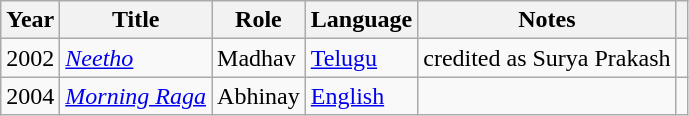<table class="wikitable sortable plainrowheaders">
<tr>
<th scope="col">Year</th>
<th scope="col">Title</th>
<th scope="col">Role</th>
<th scope="col">Language</th>
<th scope="col" class="unsortable">Notes</th>
<th scope="col" class="unsortable"></th>
</tr>
<tr>
<td style="text-align:center;">2002</td>
<td><em><a href='#'>Neetho</a></em></td>
<td>Madhav</td>
<td><a href='#'>Telugu</a></td>
<td>credited as Surya Prakash</td>
<td></td>
</tr>
<tr>
<td style="text-align:center;">2004</td>
<td><em><a href='#'>Morning Raga</a></em></td>
<td>Abhinay</td>
<td><a href='#'>English</a></td>
<td></td>
<td></td>
</tr>
</table>
